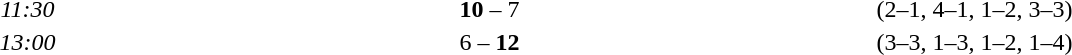<table style="text-align:center">
<tr>
<th width=100></th>
<th width=200></th>
<th width=100></th>
<th width=200></th>
</tr>
<tr>
<td><em>11:30</em></td>
<td align=right><strong></strong></td>
<td><strong>10</strong> – 7</td>
<td align=left></td>
<td>(2–1, 4–1, 1–2, 3–3)</td>
</tr>
<tr>
<td><em>13:00</em></td>
<td align=right></td>
<td>6 – <strong>12</strong></td>
<td align=left><strong></strong></td>
<td>(3–3, 1–3, 1–2, 1–4)</td>
</tr>
</table>
